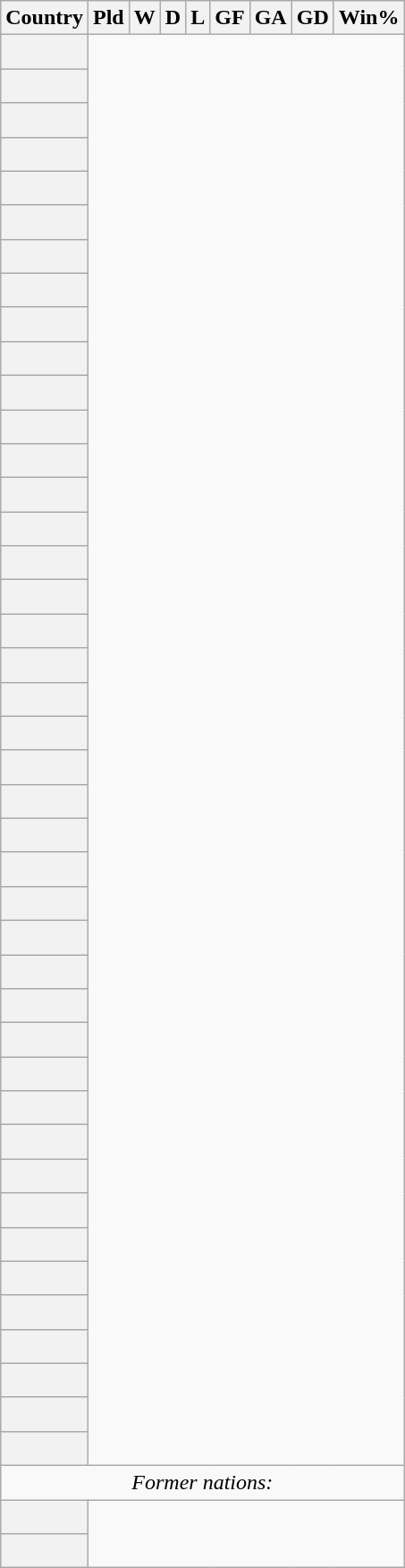<table class="wikitable sortable plainrowheaders" style="text-align:center">
<tr>
<th scope="col">Country</th>
<th scope="col">Pld</th>
<th scope="col">W</th>
<th scope="col">D</th>
<th scope="col">L</th>
<th scope="col">GF</th>
<th scope="col">GA</th>
<th scope="col">GD</th>
<th scope="col">Win%</th>
</tr>
<tr>
<th scope="row" align=left><br></th>
</tr>
<tr>
<th scope="row" align=left><br></th>
</tr>
<tr>
<th scope="row" align=left><br></th>
</tr>
<tr>
<th scope="row" align=left><br></th>
</tr>
<tr>
<th scope="row" align=left><br></th>
</tr>
<tr>
<th scope="row" align=left><br></th>
</tr>
<tr>
<th scope="row" align=left><br></th>
</tr>
<tr>
<th scope="row" align=left><br></th>
</tr>
<tr>
<th scope="row" align=left><br></th>
</tr>
<tr>
<th scope="row" align=left><br></th>
</tr>
<tr>
<th scope="row" align=left><br></th>
</tr>
<tr>
<th scope="row" align=left><br></th>
</tr>
<tr>
<th scope="row" align=left><br></th>
</tr>
<tr>
<th scope="row" align=left><br></th>
</tr>
<tr>
<th scope="row" align=left><br></th>
</tr>
<tr>
<th scope="row" align=left><br></th>
</tr>
<tr>
<th scope="row" align=left><br></th>
</tr>
<tr>
<th scope="row" align=left><br></th>
</tr>
<tr>
<th scope="row" align=left><br></th>
</tr>
<tr>
<th scope="row" align=left><br></th>
</tr>
<tr>
<th scope="row" align=left><br></th>
</tr>
<tr>
<th scope="row" align=left><br></th>
</tr>
<tr>
<th scope="row" align=left><br></th>
</tr>
<tr>
<th scope="row" align=left><br></th>
</tr>
<tr>
<th scope="row" align=left><br></th>
</tr>
<tr>
<th scope="row" align=left><br></th>
</tr>
<tr>
<th scope="row" align=left><br></th>
</tr>
<tr>
<th scope="row" align=left><br></th>
</tr>
<tr>
<th scope="row" align=left><br></th>
</tr>
<tr>
<th scope="row" align=left><br></th>
</tr>
<tr>
<th scope="row" align=left><br></th>
</tr>
<tr>
<th scope="row" align=left><br></th>
</tr>
<tr>
<th scope="row" align=left><br></th>
</tr>
<tr>
<th scope="row" align=left><br></th>
</tr>
<tr>
<th scope="row" align=left><br></th>
</tr>
<tr>
<th scope="row" align=left><br></th>
</tr>
<tr>
<th scope="row" align=left><br></th>
</tr>
<tr>
<th scope="row" align=left><br></th>
</tr>
<tr>
<th scope="row" align=left><br></th>
</tr>
<tr>
<th scope="row" align=left><br></th>
</tr>
<tr>
<th scope="row" align=left><br></th>
</tr>
<tr>
<th scope="row" align=left><br></th>
</tr>
<tr>
<td colspan="18"><em>Former nations:</em></td>
</tr>
<tr>
<th scope="row" align=left><br></th>
</tr>
<tr>
<th scope="row" align=left><br></th>
</tr>
</table>
